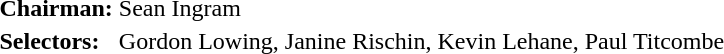<table>
<tr>
<td><strong>Chairman:</strong></td>
<td>Sean Ingram</td>
</tr>
<tr>
<td><strong>Selectors:</strong></td>
<td>Gordon Lowing, Janine Rischin, Kevin Lehane, Paul Titcombe</td>
</tr>
</table>
